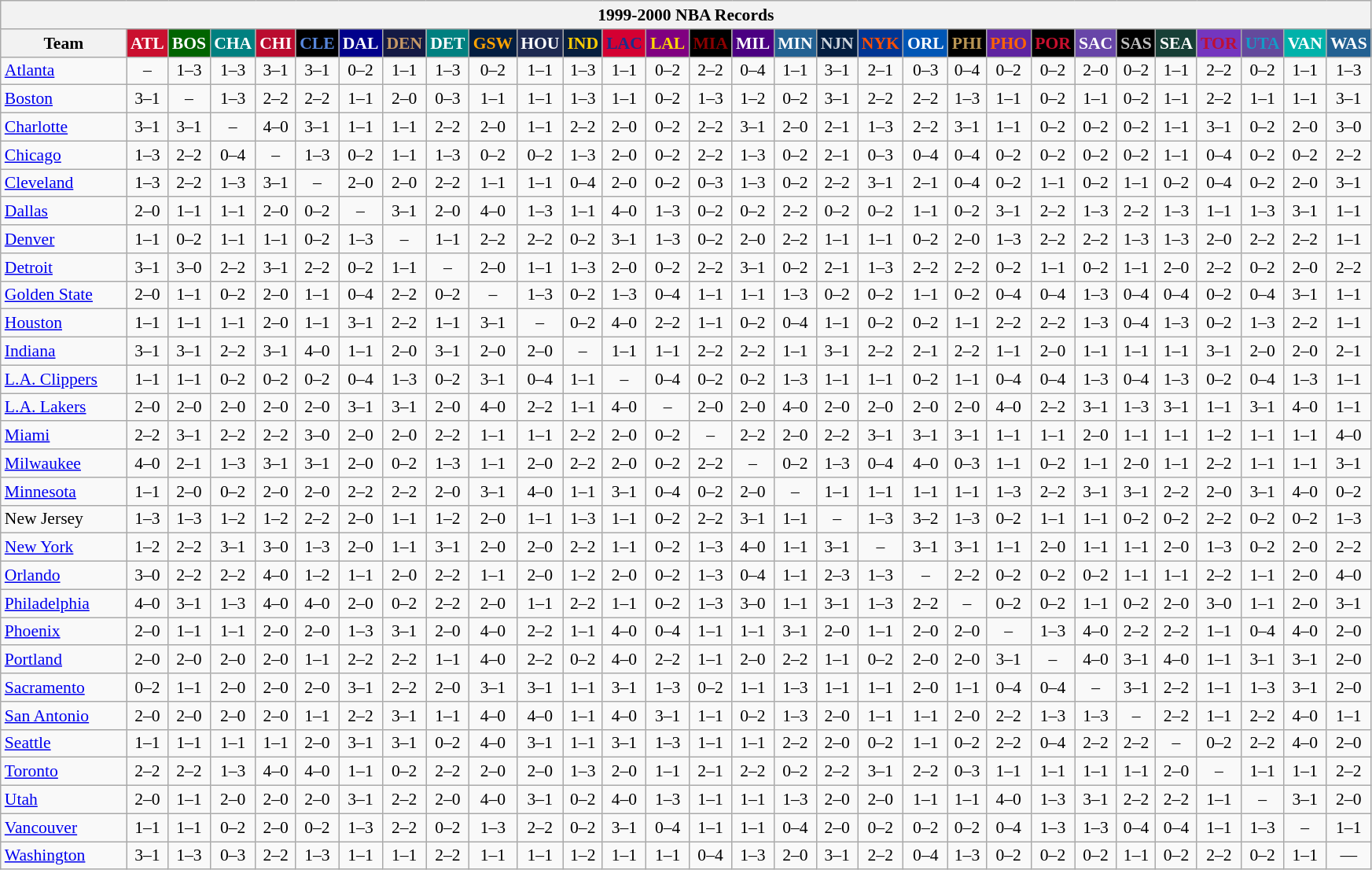<table class="wikitable" style="font-size:90%; text-align:center;">
<tr>
<th colspan=30>1999-2000 NBA Records</th>
</tr>
<tr>
<th width=100>Team</th>
<th style="background:#CA102F;color:#FFFFFF;width=35">ATL</th>
<th style="background:#006400;color:#FFFFFF;width=35">BOS</th>
<th style="background:#008080;color:#FFFFFF;width=35">CHA</th>
<th style="background:#BA0C2F;color:#FFFFFF;width=35">CHI</th>
<th style="background:#000000;color:#5787DC;width=35">CLE</th>
<th style="background:#00008B;color:#FFFFFF;width=35">DAL</th>
<th style="background:#141A44;color:#C69966;width=35">DEN</th>
<th style="background:#008080;color:#FFFFFF;width=35">DET</th>
<th style="background:#031E41;color:#FEA302;width=35">GSW</th>
<th style="background:#1D2951;color:#FFFFFF;width=35">HOU</th>
<th style="background:#081F3F;color:#FDCC04;width=35">IND</th>
<th style="background:#D40032;color:#1A2E8B;width=35">LAC</th>
<th style="background:#800080;color:#FFD700;width=35">LAL</th>
<th style="background:#000000;color:#8B0000;width=35">MIA</th>
<th style="background:#4B0082;color:#FFFFFF;width=35">MIL</th>
<th style="background:#236192;color:#FFFFFF;width=35">MIN</th>
<th style="background:#031E41;color:#CED5DD;width=35">NJN</th>
<th style="background:#003593;color:#FF4F03;width=35">NYK</th>
<th style="background:#0056B5;color:#FFFFFF;width=35">ORL</th>
<th style="background:#000000;color:#BB9754;width=35">PHI</th>
<th style="background:#5F24A0;color:#FF6303;width=35">PHO</th>
<th style="background:#000000;color:#C90F2E;width=35">POR</th>
<th style="background:#6846A8;color:#FFFFFF;width=35">SAC</th>
<th style="background:#000000;color:#C0C0C0;width=35">SAS</th>
<th style="background:#173F36;color:#FFFFFF;width=35">SEA</th>
<th style="background:#7436BF;color:#BE0F34;width=35">TOR</th>
<th style="background:#644A9C;color:#149BC7;width=35">UTA</th>
<th style="background:#00B2AA;color:#FFFFFF;width=35">VAN</th>
<th style="background:#236192;color:#FFFFFF;width=35">WAS</th>
</tr>
<tr>
<td style="text-align:left;"><a href='#'>Atlanta</a></td>
<td>–</td>
<td>1–3</td>
<td>1–3</td>
<td>3–1</td>
<td>3–1</td>
<td>0–2</td>
<td>1–1</td>
<td>1–3</td>
<td>0–2</td>
<td>1–1</td>
<td>1–3</td>
<td>1–1</td>
<td>0–2</td>
<td>2–2</td>
<td>0–4</td>
<td>1–1</td>
<td>3–1</td>
<td>2–1</td>
<td>0–3</td>
<td>0–4</td>
<td>0–2</td>
<td>0–2</td>
<td>2–0</td>
<td>0–2</td>
<td>1–1</td>
<td>2–2</td>
<td>0–2</td>
<td>1–1</td>
<td>1–3</td>
</tr>
<tr>
<td style="text-align:left;"><a href='#'>Boston</a></td>
<td>3–1</td>
<td>–</td>
<td>1–3</td>
<td>2–2</td>
<td>2–2</td>
<td>1–1</td>
<td>2–0</td>
<td>0–3</td>
<td>1–1</td>
<td>1–1</td>
<td>1–3</td>
<td>1–1</td>
<td>0–2</td>
<td>1–3</td>
<td>1–2</td>
<td>0–2</td>
<td>3–1</td>
<td>2–2</td>
<td>2–2</td>
<td>1–3</td>
<td>1–1</td>
<td>0–2</td>
<td>1–1</td>
<td>0–2</td>
<td>1–1</td>
<td>2–2</td>
<td>1–1</td>
<td>1–1</td>
<td>3–1</td>
</tr>
<tr>
<td style="text-align:left;"><a href='#'>Charlotte</a></td>
<td>3–1</td>
<td>3–1</td>
<td>–</td>
<td>4–0</td>
<td>3–1</td>
<td>1–1</td>
<td>1–1</td>
<td>2–2</td>
<td>2–0</td>
<td>1–1</td>
<td>2–2</td>
<td>2–0</td>
<td>0–2</td>
<td>2–2</td>
<td>3–1</td>
<td>2–0</td>
<td>2–1</td>
<td>1–3</td>
<td>2–2</td>
<td>3–1</td>
<td>1–1</td>
<td>0–2</td>
<td>0–2</td>
<td>0–2</td>
<td>1–1</td>
<td>3–1</td>
<td>0–2</td>
<td>2–0</td>
<td>3–0</td>
</tr>
<tr>
<td style="text-align:left;"><a href='#'>Chicago</a></td>
<td>1–3</td>
<td>2–2</td>
<td>0–4</td>
<td>–</td>
<td>1–3</td>
<td>0–2</td>
<td>1–1</td>
<td>1–3</td>
<td>0–2</td>
<td>0–2</td>
<td>1–3</td>
<td>2–0</td>
<td>0–2</td>
<td>2–2</td>
<td>1–3</td>
<td>0–2</td>
<td>2–1</td>
<td>0–3</td>
<td>0–4</td>
<td>0–4</td>
<td>0–2</td>
<td>0–2</td>
<td>0–2</td>
<td>0–2</td>
<td>1–1</td>
<td>0–4</td>
<td>0–2</td>
<td>0–2</td>
<td>2–2</td>
</tr>
<tr>
<td style="text-align:left;"><a href='#'>Cleveland</a></td>
<td>1–3</td>
<td>2–2</td>
<td>1–3</td>
<td>3–1</td>
<td>–</td>
<td>2–0</td>
<td>2–0</td>
<td>2–2</td>
<td>1–1</td>
<td>1–1</td>
<td>0–4</td>
<td>2–0</td>
<td>0–2</td>
<td>0–3</td>
<td>1–3</td>
<td>0–2</td>
<td>2–2</td>
<td>3–1</td>
<td>2–1</td>
<td>0–4</td>
<td>0–2</td>
<td>1–1</td>
<td>0–2</td>
<td>1–1</td>
<td>0–2</td>
<td>0–4</td>
<td>0–2</td>
<td>2–0</td>
<td>3–1</td>
</tr>
<tr>
<td style="text-align:left;"><a href='#'>Dallas</a></td>
<td>2–0</td>
<td>1–1</td>
<td>1–1</td>
<td>2–0</td>
<td>0–2</td>
<td>–</td>
<td>3–1</td>
<td>2–0</td>
<td>4–0</td>
<td>1–3</td>
<td>1–1</td>
<td>4–0</td>
<td>1–3</td>
<td>0–2</td>
<td>0–2</td>
<td>2–2</td>
<td>0–2</td>
<td>0–2</td>
<td>1–1</td>
<td>0–2</td>
<td>3–1</td>
<td>2–2</td>
<td>1–3</td>
<td>2–2</td>
<td>1–3</td>
<td>1–1</td>
<td>1–3</td>
<td>3–1</td>
<td>1–1</td>
</tr>
<tr>
<td style="text-align:left;"><a href='#'>Denver</a></td>
<td>1–1</td>
<td>0–2</td>
<td>1–1</td>
<td>1–1</td>
<td>0–2</td>
<td>1–3</td>
<td>–</td>
<td>1–1</td>
<td>2–2</td>
<td>2–2</td>
<td>0–2</td>
<td>3–1</td>
<td>1–3</td>
<td>0–2</td>
<td>2–0</td>
<td>2–2</td>
<td>1–1</td>
<td>1–1</td>
<td>0–2</td>
<td>2–0</td>
<td>1–3</td>
<td>2–2</td>
<td>2–2</td>
<td>1–3</td>
<td>1–3</td>
<td>2–0</td>
<td>2–2</td>
<td>2–2</td>
<td>1–1</td>
</tr>
<tr>
<td style="text-align:left;"><a href='#'>Detroit</a></td>
<td>3–1</td>
<td>3–0</td>
<td>2–2</td>
<td>3–1</td>
<td>2–2</td>
<td>0–2</td>
<td>1–1</td>
<td>–</td>
<td>2–0</td>
<td>1–1</td>
<td>1–3</td>
<td>2–0</td>
<td>0–2</td>
<td>2–2</td>
<td>3–1</td>
<td>0–2</td>
<td>2–1</td>
<td>1–3</td>
<td>2–2</td>
<td>2–2</td>
<td>0–2</td>
<td>1–1</td>
<td>0–2</td>
<td>1–1</td>
<td>2–0</td>
<td>2–2</td>
<td>0–2</td>
<td>2–0</td>
<td>2–2</td>
</tr>
<tr>
<td style="text-align:left;"><a href='#'>Golden State</a></td>
<td>2–0</td>
<td>1–1</td>
<td>0–2</td>
<td>2–0</td>
<td>1–1</td>
<td>0–4</td>
<td>2–2</td>
<td>0–2</td>
<td>–</td>
<td>1–3</td>
<td>0–2</td>
<td>1–3</td>
<td>0–4</td>
<td>1–1</td>
<td>1–1</td>
<td>1–3</td>
<td>0–2</td>
<td>0–2</td>
<td>1–1</td>
<td>0–2</td>
<td>0–4</td>
<td>0–4</td>
<td>1–3</td>
<td>0–4</td>
<td>0–4</td>
<td>0–2</td>
<td>0–4</td>
<td>3–1</td>
<td>1–1</td>
</tr>
<tr>
<td style="text-align:left;"><a href='#'>Houston</a></td>
<td>1–1</td>
<td>1–1</td>
<td>1–1</td>
<td>2–0</td>
<td>1–1</td>
<td>3–1</td>
<td>2–2</td>
<td>1–1</td>
<td>3–1</td>
<td>–</td>
<td>0–2</td>
<td>4–0</td>
<td>2–2</td>
<td>1–1</td>
<td>0–2</td>
<td>0–4</td>
<td>1–1</td>
<td>0–2</td>
<td>0–2</td>
<td>1–1</td>
<td>2–2</td>
<td>2–2</td>
<td>1–3</td>
<td>0–4</td>
<td>1–3</td>
<td>0–2</td>
<td>1–3</td>
<td>2–2</td>
<td>1–1</td>
</tr>
<tr>
<td style="text-align:left;"><a href='#'>Indiana</a></td>
<td>3–1</td>
<td>3–1</td>
<td>2–2</td>
<td>3–1</td>
<td>4–0</td>
<td>1–1</td>
<td>2–0</td>
<td>3–1</td>
<td>2–0</td>
<td>2–0</td>
<td>–</td>
<td>1–1</td>
<td>1–1</td>
<td>2–2</td>
<td>2–2</td>
<td>1–1</td>
<td>3–1</td>
<td>2–2</td>
<td>2–1</td>
<td>2–2</td>
<td>1–1</td>
<td>2–0</td>
<td>1–1</td>
<td>1–1</td>
<td>1–1</td>
<td>3–1</td>
<td>2–0</td>
<td>2–0</td>
<td>2–1</td>
</tr>
<tr>
<td style="text-align:left;"><a href='#'>L.A. Clippers</a></td>
<td>1–1</td>
<td>1–1</td>
<td>0–2</td>
<td>0–2</td>
<td>0–2</td>
<td>0–4</td>
<td>1–3</td>
<td>0–2</td>
<td>3–1</td>
<td>0–4</td>
<td>1–1</td>
<td>–</td>
<td>0–4</td>
<td>0–2</td>
<td>0–2</td>
<td>1–3</td>
<td>1–1</td>
<td>1–1</td>
<td>0–2</td>
<td>1–1</td>
<td>0–4</td>
<td>0–4</td>
<td>1–3</td>
<td>0–4</td>
<td>1–3</td>
<td>0–2</td>
<td>0–4</td>
<td>1–3</td>
<td>1–1</td>
</tr>
<tr>
<td style="text-align:left;"><a href='#'>L.A. Lakers</a></td>
<td>2–0</td>
<td>2–0</td>
<td>2–0</td>
<td>2–0</td>
<td>2–0</td>
<td>3–1</td>
<td>3–1</td>
<td>2–0</td>
<td>4–0</td>
<td>2–2</td>
<td>1–1</td>
<td>4–0</td>
<td>–</td>
<td>2–0</td>
<td>2–0</td>
<td>4–0</td>
<td>2–0</td>
<td>2–0</td>
<td>2–0</td>
<td>2–0</td>
<td>4–0</td>
<td>2–2</td>
<td>3–1</td>
<td>1–3</td>
<td>3–1</td>
<td>1–1</td>
<td>3–1</td>
<td>4–0</td>
<td>1–1</td>
</tr>
<tr>
<td style="text-align:left;"><a href='#'>Miami</a></td>
<td>2–2</td>
<td>3–1</td>
<td>2–2</td>
<td>2–2</td>
<td>3–0</td>
<td>2–0</td>
<td>2–0</td>
<td>2–2</td>
<td>1–1</td>
<td>1–1</td>
<td>2–2</td>
<td>2–0</td>
<td>0–2</td>
<td>–</td>
<td>2–2</td>
<td>2–0</td>
<td>2–2</td>
<td>3–1</td>
<td>3–1</td>
<td>3–1</td>
<td>1–1</td>
<td>1–1</td>
<td>2–0</td>
<td>1–1</td>
<td>1–1</td>
<td>1–2</td>
<td>1–1</td>
<td>1–1</td>
<td>4–0</td>
</tr>
<tr>
<td style="text-align:left;"><a href='#'>Milwaukee</a></td>
<td>4–0</td>
<td>2–1</td>
<td>1–3</td>
<td>3–1</td>
<td>3–1</td>
<td>2–0</td>
<td>0–2</td>
<td>1–3</td>
<td>1–1</td>
<td>2–0</td>
<td>2–2</td>
<td>2–0</td>
<td>0–2</td>
<td>2–2</td>
<td>–</td>
<td>0–2</td>
<td>1–3</td>
<td>0–4</td>
<td>4–0</td>
<td>0–3</td>
<td>1–1</td>
<td>0–2</td>
<td>1–1</td>
<td>2–0</td>
<td>1–1</td>
<td>2–2</td>
<td>1–1</td>
<td>1–1</td>
<td>3–1</td>
</tr>
<tr>
<td style="text-align:left;"><a href='#'>Minnesota</a></td>
<td>1–1</td>
<td>2–0</td>
<td>0–2</td>
<td>2–0</td>
<td>2–0</td>
<td>2–2</td>
<td>2–2</td>
<td>2–0</td>
<td>3–1</td>
<td>4–0</td>
<td>1–1</td>
<td>3–1</td>
<td>0–4</td>
<td>0–2</td>
<td>2–0</td>
<td>–</td>
<td>1–1</td>
<td>1–1</td>
<td>1–1</td>
<td>1–1</td>
<td>1–3</td>
<td>2–2</td>
<td>3–1</td>
<td>3–1</td>
<td>2–2</td>
<td>2–0</td>
<td>3–1</td>
<td>4–0</td>
<td>0–2</td>
</tr>
<tr>
<td style="text-align:left;">New Jersey</td>
<td>1–3</td>
<td>1–3</td>
<td>1–2</td>
<td>1–2</td>
<td>2–2</td>
<td>2–0</td>
<td>1–1</td>
<td>1–2</td>
<td>2–0</td>
<td>1–1</td>
<td>1–3</td>
<td>1–1</td>
<td>0–2</td>
<td>2–2</td>
<td>3–1</td>
<td>1–1</td>
<td>–</td>
<td>1–3</td>
<td>3–2</td>
<td>1–3</td>
<td>0–2</td>
<td>1–1</td>
<td>1–1</td>
<td>0–2</td>
<td>0–2</td>
<td>2–2</td>
<td>0–2</td>
<td>0–2</td>
<td>1–3</td>
</tr>
<tr>
<td style="text-align:left;"><a href='#'>New York</a></td>
<td>1–2</td>
<td>2–2</td>
<td>3–1</td>
<td>3–0</td>
<td>1–3</td>
<td>2–0</td>
<td>1–1</td>
<td>3–1</td>
<td>2–0</td>
<td>2–0</td>
<td>2–2</td>
<td>1–1</td>
<td>0–2</td>
<td>1–3</td>
<td>4–0</td>
<td>1–1</td>
<td>3–1</td>
<td>–</td>
<td>3–1</td>
<td>3–1</td>
<td>1–1</td>
<td>2–0</td>
<td>1–1</td>
<td>1–1</td>
<td>2–0</td>
<td>1–3</td>
<td>0–2</td>
<td>2–0</td>
<td>2–2</td>
</tr>
<tr>
<td style="text-align:left;"><a href='#'>Orlando</a></td>
<td>3–0</td>
<td>2–2</td>
<td>2–2</td>
<td>4–0</td>
<td>1–2</td>
<td>1–1</td>
<td>2–0</td>
<td>2–2</td>
<td>1–1</td>
<td>2–0</td>
<td>1–2</td>
<td>2–0</td>
<td>0–2</td>
<td>1–3</td>
<td>0–4</td>
<td>1–1</td>
<td>2–3</td>
<td>1–3</td>
<td>–</td>
<td>2–2</td>
<td>0–2</td>
<td>0–2</td>
<td>0–2</td>
<td>1–1</td>
<td>1–1</td>
<td>2–2</td>
<td>1–1</td>
<td>2–0</td>
<td>4–0</td>
</tr>
<tr>
<td style="text-align:left;"><a href='#'>Philadelphia</a></td>
<td>4–0</td>
<td>3–1</td>
<td>1–3</td>
<td>4–0</td>
<td>4–0</td>
<td>2–0</td>
<td>0–2</td>
<td>2–2</td>
<td>2–0</td>
<td>1–1</td>
<td>2–2</td>
<td>1–1</td>
<td>0–2</td>
<td>1–3</td>
<td>3–0</td>
<td>1–1</td>
<td>3–1</td>
<td>1–3</td>
<td>2–2</td>
<td>–</td>
<td>0–2</td>
<td>0–2</td>
<td>1–1</td>
<td>0–2</td>
<td>2–0</td>
<td>3–0</td>
<td>1–1</td>
<td>2–0</td>
<td>3–1</td>
</tr>
<tr>
<td style="text-align:left;"><a href='#'>Phoenix</a></td>
<td>2–0</td>
<td>1–1</td>
<td>1–1</td>
<td>2–0</td>
<td>2–0</td>
<td>1–3</td>
<td>3–1</td>
<td>2–0</td>
<td>4–0</td>
<td>2–2</td>
<td>1–1</td>
<td>4–0</td>
<td>0–4</td>
<td>1–1</td>
<td>1–1</td>
<td>3–1</td>
<td>2–0</td>
<td>1–1</td>
<td>2–0</td>
<td>2–0</td>
<td>–</td>
<td>1–3</td>
<td>4–0</td>
<td>2–2</td>
<td>2–2</td>
<td>1–1</td>
<td>0–4</td>
<td>4–0</td>
<td>2–0</td>
</tr>
<tr>
<td style="text-align:left;"><a href='#'>Portland</a></td>
<td>2–0</td>
<td>2–0</td>
<td>2–0</td>
<td>2–0</td>
<td>1–1</td>
<td>2–2</td>
<td>2–2</td>
<td>1–1</td>
<td>4–0</td>
<td>2–2</td>
<td>0–2</td>
<td>4–0</td>
<td>2–2</td>
<td>1–1</td>
<td>2–0</td>
<td>2–2</td>
<td>1–1</td>
<td>0–2</td>
<td>2–0</td>
<td>2–0</td>
<td>3–1</td>
<td>–</td>
<td>4–0</td>
<td>3–1</td>
<td>4–0</td>
<td>1–1</td>
<td>3–1</td>
<td>3–1</td>
<td>2–0</td>
</tr>
<tr>
<td style="text-align:left;"><a href='#'>Sacramento</a></td>
<td>0–2</td>
<td>1–1</td>
<td>2–0</td>
<td>2–0</td>
<td>2–0</td>
<td>3–1</td>
<td>2–2</td>
<td>2–0</td>
<td>3–1</td>
<td>3–1</td>
<td>1–1</td>
<td>3–1</td>
<td>1–3</td>
<td>0–2</td>
<td>1–1</td>
<td>1–3</td>
<td>1–1</td>
<td>1–1</td>
<td>2–0</td>
<td>1–1</td>
<td>0–4</td>
<td>0–4</td>
<td>–</td>
<td>3–1</td>
<td>2–2</td>
<td>1–1</td>
<td>1–3</td>
<td>3–1</td>
<td>2–0</td>
</tr>
<tr>
<td style="text-align:left;"><a href='#'>San Antonio</a></td>
<td>2–0</td>
<td>2–0</td>
<td>2–0</td>
<td>2–0</td>
<td>1–1</td>
<td>2–2</td>
<td>3–1</td>
<td>1–1</td>
<td>4–0</td>
<td>4–0</td>
<td>1–1</td>
<td>4–0</td>
<td>3–1</td>
<td>1–1</td>
<td>0–2</td>
<td>1–3</td>
<td>2–0</td>
<td>1–1</td>
<td>1–1</td>
<td>2–0</td>
<td>2–2</td>
<td>1–3</td>
<td>1–3</td>
<td>–</td>
<td>2–2</td>
<td>1–1</td>
<td>2–2</td>
<td>4–0</td>
<td>1–1</td>
</tr>
<tr>
<td style="text-align:left;"><a href='#'>Seattle</a></td>
<td>1–1</td>
<td>1–1</td>
<td>1–1</td>
<td>1–1</td>
<td>2–0</td>
<td>3–1</td>
<td>3–1</td>
<td>0–2</td>
<td>4–0</td>
<td>3–1</td>
<td>1–1</td>
<td>3–1</td>
<td>1–3</td>
<td>1–1</td>
<td>1–1</td>
<td>2–2</td>
<td>2–0</td>
<td>0–2</td>
<td>1–1</td>
<td>0–2</td>
<td>2–2</td>
<td>0–4</td>
<td>2–2</td>
<td>2–2</td>
<td>–</td>
<td>0–2</td>
<td>2–2</td>
<td>4–0</td>
<td>2–0</td>
</tr>
<tr>
<td style="text-align:left;"><a href='#'>Toronto</a></td>
<td>2–2</td>
<td>2–2</td>
<td>1–3</td>
<td>4–0</td>
<td>4–0</td>
<td>1–1</td>
<td>0–2</td>
<td>2–2</td>
<td>2–0</td>
<td>2–0</td>
<td>1–3</td>
<td>2–0</td>
<td>1–1</td>
<td>2–1</td>
<td>2–2</td>
<td>0–2</td>
<td>2–2</td>
<td>3–1</td>
<td>2–2</td>
<td>0–3</td>
<td>1–1</td>
<td>1–1</td>
<td>1–1</td>
<td>1–1</td>
<td>2–0</td>
<td>–</td>
<td>1–1</td>
<td>1–1</td>
<td>2–2</td>
</tr>
<tr>
<td style="text-align:left;"><a href='#'>Utah</a></td>
<td>2–0</td>
<td>1–1</td>
<td>2–0</td>
<td>2–0</td>
<td>2–0</td>
<td>3–1</td>
<td>2–2</td>
<td>2–0</td>
<td>4–0</td>
<td>3–1</td>
<td>0–2</td>
<td>4–0</td>
<td>1–3</td>
<td>1–1</td>
<td>1–1</td>
<td>1–3</td>
<td>2–0</td>
<td>2–0</td>
<td>1–1</td>
<td>1–1</td>
<td>4–0</td>
<td>1–3</td>
<td>3–1</td>
<td>2–2</td>
<td>2–2</td>
<td>1–1</td>
<td>–</td>
<td>3–1</td>
<td>2–0</td>
</tr>
<tr>
<td style="text-align:left;"><a href='#'>Vancouver</a></td>
<td>1–1</td>
<td>1–1</td>
<td>0–2</td>
<td>2–0</td>
<td>0–2</td>
<td>1–3</td>
<td>2–2</td>
<td>0–2</td>
<td>1–3</td>
<td>2–2</td>
<td>0–2</td>
<td>3–1</td>
<td>0–4</td>
<td>1–1</td>
<td>1–1</td>
<td>0–4</td>
<td>2–0</td>
<td>0–2</td>
<td>0–2</td>
<td>0–2</td>
<td>0–4</td>
<td>1–3</td>
<td>1–3</td>
<td>0–4</td>
<td>0–4</td>
<td>1–1</td>
<td>1–3</td>
<td>–</td>
<td>1–1</td>
</tr>
<tr>
<td style="text-align:left;"><a href='#'>Washington</a></td>
<td>3–1</td>
<td>1–3</td>
<td>0–3</td>
<td>2–2</td>
<td>1–3</td>
<td>1–1</td>
<td>1–1</td>
<td>2–2</td>
<td>1–1</td>
<td>1–1</td>
<td>1–2</td>
<td>1–1</td>
<td>1–1</td>
<td>0–4</td>
<td>1–3</td>
<td>2–0</td>
<td>3–1</td>
<td>2–2</td>
<td>0–4</td>
<td>1–3</td>
<td>0–2</td>
<td>0–2</td>
<td>0–2</td>
<td>1–1</td>
<td>0–2</td>
<td>2–2</td>
<td>0–2</td>
<td>1–1</td>
<td>—</td>
</tr>
</table>
